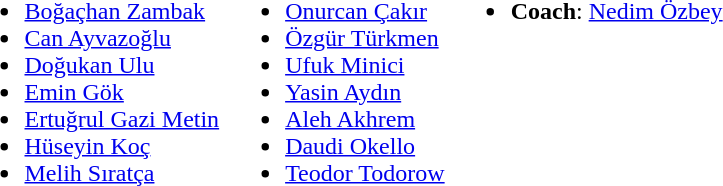<table>
<tr valign="top">
<td><br><ul><li> <a href='#'>Boğaçhan Zambak</a></li><li> <a href='#'>Can Ayvazoğlu</a></li><li> <a href='#'>Doğukan Ulu</a></li><li> <a href='#'>Emin Gök</a></li><li> <a href='#'>Ertuğrul Gazi Metin</a></li><li> <a href='#'>Hüseyin Koç</a></li><li> <a href='#'>Melih Sıratça</a></li></ul></td>
<td><br><ul><li> <a href='#'>Onurcan Çakır</a></li><li> <a href='#'>Özgür Türkmen</a></li><li> <a href='#'>Ufuk Minici</a></li><li> <a href='#'>Yasin Aydın</a></li><li> <a href='#'>Aleh Akhrem</a></li><li> <a href='#'>Daudi Okello</a></li><li> <a href='#'>Teodor Todorow</a></li></ul></td>
<td><br><ul><li><strong>Coach</strong>:  <a href='#'>Nedim Özbey</a></li></ul></td>
</tr>
</table>
